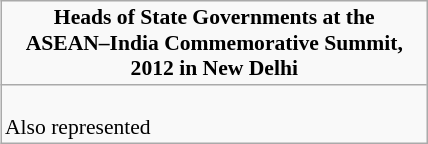<table class="infobox" border="1" cellpadding="2" style="float: right; margin: 0 0 1em 1em; width: 285px; border-collapse: collapse; font-size: 90%; clear: right">
<tr>
<th>Heads of State Governments at the <br> <strong>ASEAN–India Commemorative Summit</strong>, 2012 in New Delhi</th>
</tr>
<tr>
<td><br><div>Also represented</div></td>
</tr>
</table>
